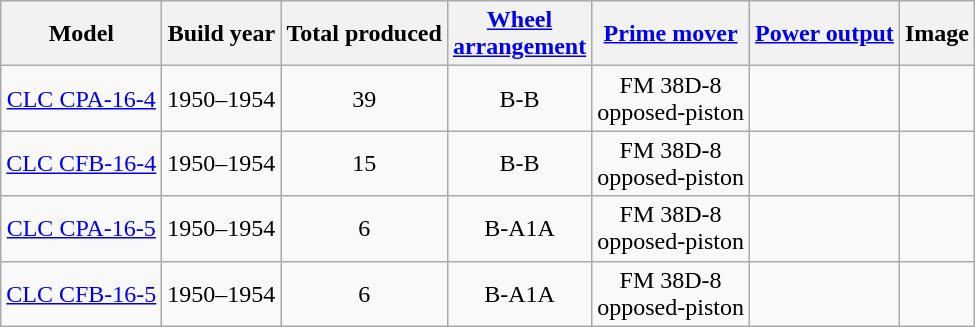<table class="wikitable sortable">
<tr>
<th>Model</th>
<th class="unsortable">Build year</th>
<th>Total produced</th>
<th><a href='#'>Wheel<br>arrangement</a></th>
<th class="unsortable"><a href='#'>Prime mover</a></th>
<th class="unsortable"><a href='#'>Power output</a></th>
<th class="unsortable">Image</th>
</tr>
<tr style=text-align:center>
<td><a href='#'>CLC CPA-16-4</a></td>
<td>1950–1954</td>
<td>39</td>
<td>B-B</td>
<td>FM 38D-8<br>opposed-piston</td>
<td></td>
<td></td>
</tr>
<tr style=text-align:center>
<td><a href='#'>CLC CFB-16-4</a></td>
<td>1950–1954</td>
<td>15</td>
<td>B-B</td>
<td>FM 38D-8<br>opposed-piston</td>
<td></td>
<td></td>
</tr>
<tr style=text-align:center>
<td><a href='#'>CLC CPA-16-5</a></td>
<td>1950–1954</td>
<td>6</td>
<td>B-A1A</td>
<td>FM 38D-8<br>opposed-piston</td>
<td></td>
<td></td>
</tr>
<tr style=text-align:center>
<td><a href='#'>CLC CFB-16-5</a></td>
<td>1950–1954</td>
<td>6</td>
<td>B-A1A</td>
<td>FM 38D-8<br>opposed-piston</td>
<td></td>
<td></td>
</tr>
</table>
